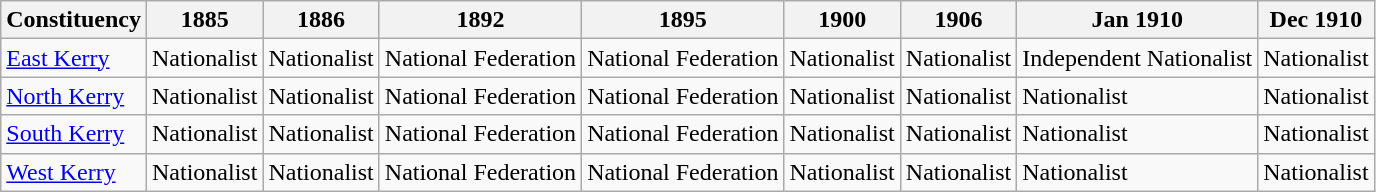<table class="wikitable sortable">
<tr>
<th>Constituency</th>
<th>1885</th>
<th>1886</th>
<th>1892</th>
<th>1895</th>
<th>1900</th>
<th>1906</th>
<th>Jan 1910</th>
<th>Dec 1910</th>
</tr>
<tr>
<td><a href='#'>East Kerry</a></td>
<td bgcolor=>Nationalist</td>
<td bgcolor=>Nationalist</td>
<td bgcolor=>National Federation</td>
<td bgcolor=>National Federation</td>
<td bgcolor=>Nationalist</td>
<td bgcolor=>Nationalist</td>
<td bgcolor=>Independent Nationalist</td>
<td bgcolor=>Nationalist</td>
</tr>
<tr>
<td><a href='#'>North Kerry</a></td>
<td bgcolor=>Nationalist</td>
<td bgcolor=>Nationalist</td>
<td bgcolor=>National Federation</td>
<td bgcolor=>National Federation</td>
<td bgcolor=>Nationalist</td>
<td bgcolor=>Nationalist</td>
<td bgcolor=>Nationalist</td>
<td bgcolor=>Nationalist</td>
</tr>
<tr>
<td><a href='#'>South Kerry</a></td>
<td bgcolor=>Nationalist</td>
<td bgcolor=>Nationalist</td>
<td bgcolor=>National Federation</td>
<td bgcolor=>National Federation</td>
<td bgcolor=>Nationalist</td>
<td bgcolor=>Nationalist</td>
<td bgcolor=>Nationalist</td>
<td bgcolor=>Nationalist</td>
</tr>
<tr>
<td><a href='#'>West Kerry</a></td>
<td bgcolor=>Nationalist</td>
<td bgcolor=>Nationalist</td>
<td bgcolor=>National Federation</td>
<td bgcolor=>National Federation</td>
<td bgcolor=>Nationalist</td>
<td bgcolor=>Nationalist</td>
<td bgcolor=>Nationalist</td>
<td bgcolor=>Nationalist</td>
</tr>
</table>
